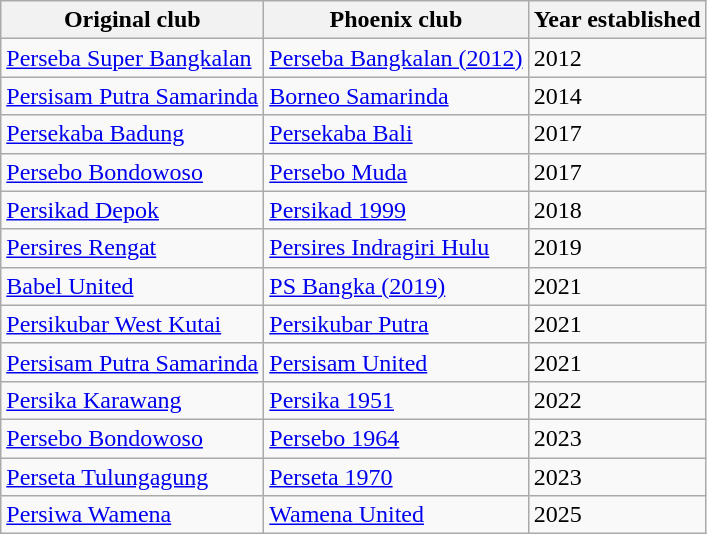<table class="wikitable">
<tr>
<th>Original club</th>
<th>Phoenix club</th>
<th>Year established</th>
</tr>
<tr>
<td><a href='#'>Perseba Super Bangkalan</a></td>
<td><a href='#'>Perseba Bangkalan (2012)</a></td>
<td>2012</td>
</tr>
<tr>
<td><a href='#'>Persisam Putra Samarinda</a></td>
<td><a href='#'>Borneo Samarinda</a></td>
<td>2014</td>
</tr>
<tr>
<td><a href='#'>Persekaba Badung</a></td>
<td><a href='#'>Persekaba Bali</a></td>
<td>2017</td>
</tr>
<tr>
<td><a href='#'>Persebo Bondowoso</a></td>
<td><a href='#'>Persebo Muda</a></td>
<td>2017</td>
</tr>
<tr>
<td><a href='#'>Persikad Depok</a></td>
<td><a href='#'>Persikad 1999</a></td>
<td>2018</td>
</tr>
<tr>
<td><a href='#'>Persires Rengat</a></td>
<td><a href='#'>Persires Indragiri Hulu</a></td>
<td>2019</td>
</tr>
<tr>
<td><a href='#'>Babel United</a></td>
<td><a href='#'>PS Bangka (2019)</a></td>
<td>2021</td>
</tr>
<tr>
<td><a href='#'>Persikubar West Kutai</a></td>
<td><a href='#'>Persikubar Putra</a></td>
<td>2021</td>
</tr>
<tr>
<td><a href='#'>Persisam Putra Samarinda</a></td>
<td><a href='#'>Persisam United</a></td>
<td>2021</td>
</tr>
<tr>
<td><a href='#'>Persika Karawang</a></td>
<td><a href='#'>Persika 1951</a></td>
<td>2022</td>
</tr>
<tr>
<td><a href='#'>Persebo Bondowoso</a></td>
<td><a href='#'>Persebo 1964</a></td>
<td>2023</td>
</tr>
<tr>
<td><a href='#'>Perseta Tulungagung</a></td>
<td><a href='#'>Perseta 1970</a></td>
<td>2023</td>
</tr>
<tr>
<td><a href='#'>Persiwa Wamena</a></td>
<td><a href='#'>Wamena United</a></td>
<td>2025</td>
</tr>
</table>
